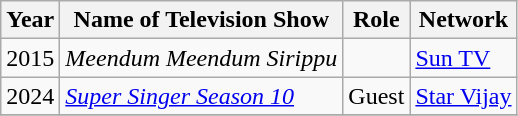<table class="wikitable">
<tr>
<th>Year</th>
<th>Name of Television Show</th>
<th>Role</th>
<th>Network</th>
</tr>
<tr>
<td>2015</td>
<td><em>Meendum Meendum Sirippu</em></td>
<td></td>
<td><a href='#'>Sun TV</a></td>
</tr>
<tr>
<td>2024</td>
<td><em><a href='#'>Super Singer Season 10</a></em></td>
<td>Guest</td>
<td><a href='#'>Star Vijay</a></td>
</tr>
<tr>
</tr>
</table>
